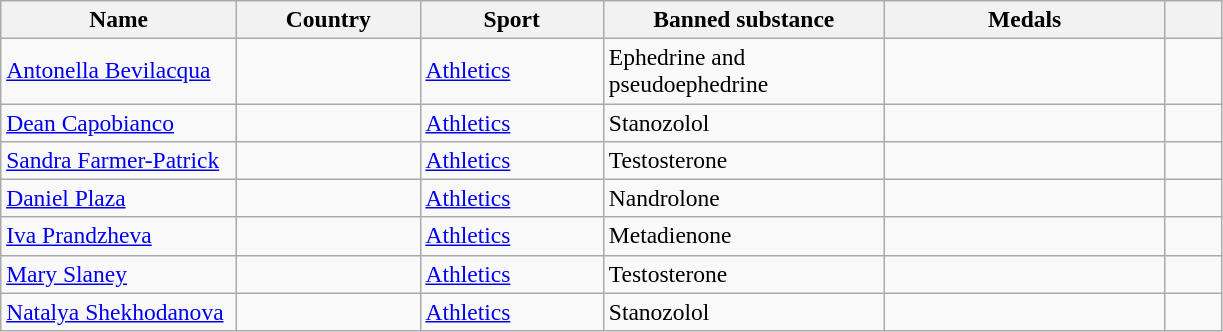<table class="wikitable sortable" style="font-size:98%;">
<tr>
<th style="width:150px;">Name</th>
<th style="width:115px;">Country</th>
<th style="width:115px;">Sport</th>
<th style="width:180px;">Banned substance</th>
<th style="width:180px;">Medals</th>
<th style="width:30px;" class="unsortable"></th>
</tr>
<tr>
<td><a href='#'>Antonella Bevilacqua</a></td>
<td></td>
<td><a href='#'>Athletics</a></td>
<td>Ephedrine and pseudoephedrine</td>
<td></td>
<td></td>
</tr>
<tr>
<td><a href='#'>Dean Capobianco</a></td>
<td></td>
<td><a href='#'>Athletics</a></td>
<td>Stanozolol</td>
<td></td>
<td></td>
</tr>
<tr>
<td><a href='#'>Sandra Farmer-Patrick</a></td>
<td></td>
<td><a href='#'>Athletics</a></td>
<td>Testosterone</td>
<td></td>
<td></td>
</tr>
<tr>
<td><a href='#'>Daniel Plaza</a></td>
<td></td>
<td><a href='#'>Athletics</a></td>
<td>Nandrolone</td>
<td></td>
<td></td>
</tr>
<tr>
<td><a href='#'>Iva Prandzheva</a></td>
<td></td>
<td><a href='#'>Athletics</a></td>
<td>Metadienone</td>
<td></td>
<td></td>
</tr>
<tr>
<td><a href='#'>Mary Slaney</a></td>
<td></td>
<td><a href='#'>Athletics</a></td>
<td>Testosterone</td>
<td></td>
<td></td>
</tr>
<tr>
<td><a href='#'>Natalya Shekhodanova</a></td>
<td></td>
<td><a href='#'>Athletics</a></td>
<td>Stanozolol</td>
<td></td>
<td></td>
</tr>
</table>
